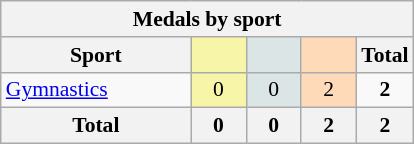<table class="wikitable" style="font-size:90%; text-align:center;">
<tr>
<th colspan=5>Medals by sport</th>
</tr>
<tr>
<th width=120>Sport</th>
<th scope="col" width=30 style="background:#F7F6A8;"></th>
<th scope="col" width=30 style="background:#DCE5E5;"></th>
<th scope="col" width=30 style="background:#FFDAB9;"></th>
<th width=30>Total</th>
</tr>
<tr>
<td align=left><a href='#'>Gymnastics</a></td>
<td style="background:#F7F6A8;">0</td>
<td style="background:#DCE5E5;">0</td>
<td style="background:#FFDAB9;">2</td>
<td><strong>2</strong></td>
</tr>
<tr class="sortbottom">
<th>Total</th>
<th>0</th>
<th>0</th>
<th>2</th>
<th>2</th>
</tr>
</table>
